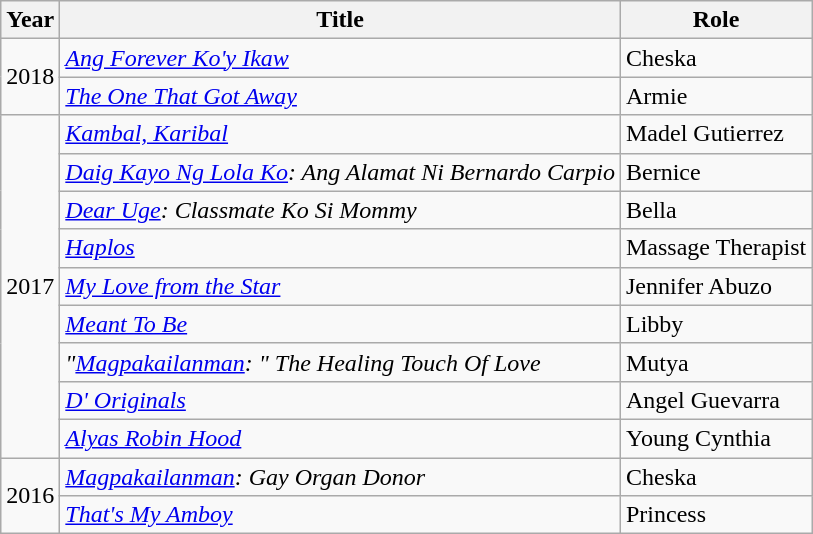<table class="wikitable">
<tr>
<th>Year</th>
<th>Title</th>
<th>Role</th>
</tr>
<tr>
<td rowspan="2">2018</td>
<td><em><a href='#'>Ang Forever Ko'y Ikaw</a></em></td>
<td>Cheska</td>
</tr>
<tr>
<td><a href='#'><em>The One That Got Away</em></a></td>
<td>Armie</td>
</tr>
<tr>
<td rowspan="9">2017</td>
<td><em><a href='#'>Kambal, Karibal</a></em></td>
<td>Madel Gutierrez</td>
</tr>
<tr>
<td><em><a href='#'>Daig Kayo Ng Lola Ko</a>: Ang Alamat Ni Bernardo Carpio</em></td>
<td>Bernice</td>
</tr>
<tr>
<td><em><a href='#'>Dear Uge</a>: Classmate Ko Si Mommy</em></td>
<td>Bella</td>
</tr>
<tr>
<td><a href='#'><em>Haplos</em></a></td>
<td>Massage Therapist</td>
</tr>
<tr>
<td><em><a href='#'>My Love from the Star</a></em></td>
<td>Jennifer Abuzo</td>
</tr>
<tr>
<td><a href='#'><em>Meant To Be</em></a></td>
<td>Libby</td>
</tr>
<tr>
<td><em>"<a href='#'>Magpakailanman</a>: " The Healing Touch Of Love</em></td>
<td>Mutya</td>
</tr>
<tr>
<td><em><a href='#'>D' Originals</a></em></td>
<td>Angel Guevarra</td>
</tr>
<tr>
<td><em><a href='#'>Alyas Robin Hood</a></em></td>
<td>Young Cynthia</td>
</tr>
<tr>
<td rowspan="2">2016</td>
<td><em><a href='#'>Magpakailanman</a>: Gay Organ Donor</em></td>
<td>Cheska</td>
</tr>
<tr>
<td><em><a href='#'>That's My Amboy</a></em></td>
<td>Princess</td>
</tr>
</table>
